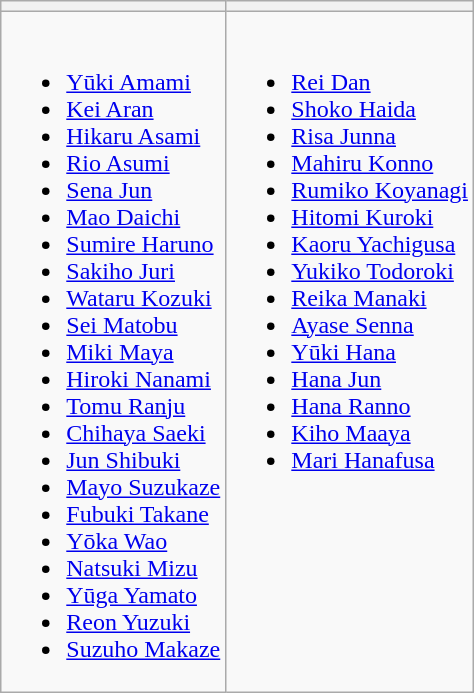<table class="wikitable">
<tr>
<th></th>
<th></th>
</tr>
<tr style="vertical-align:top;">
<td><br><ul><li><a href='#'>Yūki Amami</a></li><li><a href='#'>Kei Aran</a></li><li><a href='#'>Hikaru Asami</a></li><li><a href='#'>Rio Asumi</a></li><li><a href='#'>Sena Jun</a></li><li><a href='#'>Mao Daichi</a></li><li><a href='#'>Sumire Haruno</a></li><li><a href='#'>Sakiho Juri</a></li><li><a href='#'>Wataru Kozuki</a></li><li><a href='#'>Sei Matobu</a></li><li><a href='#'>Miki Maya</a></li><li><a href='#'>Hiroki Nanami</a></li><li><a href='#'>Tomu Ranju</a></li><li><a href='#'>Chihaya Saeki</a></li><li><a href='#'>Jun Shibuki</a></li><li><a href='#'>Mayo Suzukaze</a></li><li><a href='#'>Fubuki Takane</a></li><li><a href='#'>Yōka Wao</a></li><li><a href='#'>Natsuki Mizu</a></li><li><a href='#'>Yūga Yamato</a></li><li><a href='#'>Reon Yuzuki</a></li><li><a href='#'>Suzuho Makaze</a></li></ul></td>
<td><br><ul><li><a href='#'>Rei Dan</a></li><li><a href='#'>Shoko Haida</a></li><li><a href='#'>Risa Junna</a></li><li><a href='#'>Mahiru Konno</a></li><li><a href='#'>Rumiko Koyanagi</a></li><li><a href='#'>Hitomi Kuroki</a></li><li><a href='#'>Kaoru Yachigusa</a></li><li><a href='#'>Yukiko Todoroki</a></li><li><a href='#'>Reika Manaki</a></li><li><a href='#'>Ayase Senna</a></li><li><a href='#'>Yūki Hana</a></li><li><a href='#'>Hana Jun</a></li><li><a href='#'>Hana Ranno</a></li><li><a href='#'>Kiho Maaya</a></li><li><a href='#'>Mari Hanafusa</a></li></ul></td>
</tr>
</table>
